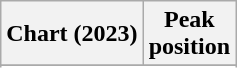<table class="wikitable sortable plainrowheaders" style="text-align:center">
<tr>
<th scope="col">Chart (2023)</th>
<th scope="col">Peak<br>position</th>
</tr>
<tr>
</tr>
<tr>
</tr>
<tr>
</tr>
<tr>
</tr>
</table>
